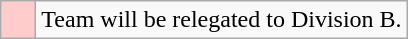<table class="wikitable">
<tr>
<td style="background: #ffcccc;">    </td>
<td>Team will be relegated to Division B.</td>
</tr>
</table>
